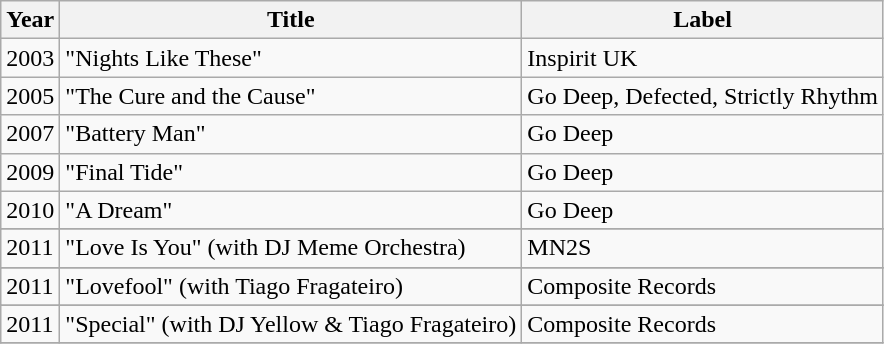<table class="wikitable">
<tr>
<th>Year</th>
<th>Title</th>
<th>Label</th>
</tr>
<tr>
<td>2003</td>
<td>"Nights Like These"</td>
<td>Inspirit UK</td>
</tr>
<tr>
<td>2005</td>
<td>"The Cure and the Cause"</td>
<td>Go Deep, Defected, Strictly Rhythm</td>
</tr>
<tr>
<td>2007</td>
<td>"Battery Man"</td>
<td>Go Deep</td>
</tr>
<tr>
<td>2009</td>
<td>"Final Tide"</td>
<td>Go Deep</td>
</tr>
<tr>
<td>2010</td>
<td>"A Dream"</td>
<td>Go Deep</td>
</tr>
<tr>
</tr>
<tr>
<td>2011</td>
<td>"Love Is You" (with DJ Meme Orchestra)</td>
<td>MN2S</td>
</tr>
<tr>
</tr>
<tr>
<td>2011</td>
<td>"Lovefool" (with Tiago Fragateiro)</td>
<td>Composite Records</td>
</tr>
<tr>
</tr>
<tr>
<td>2011</td>
<td>"Special" (with DJ Yellow & Tiago Fragateiro)</td>
<td>Composite Records</td>
</tr>
<tr>
</tr>
</table>
